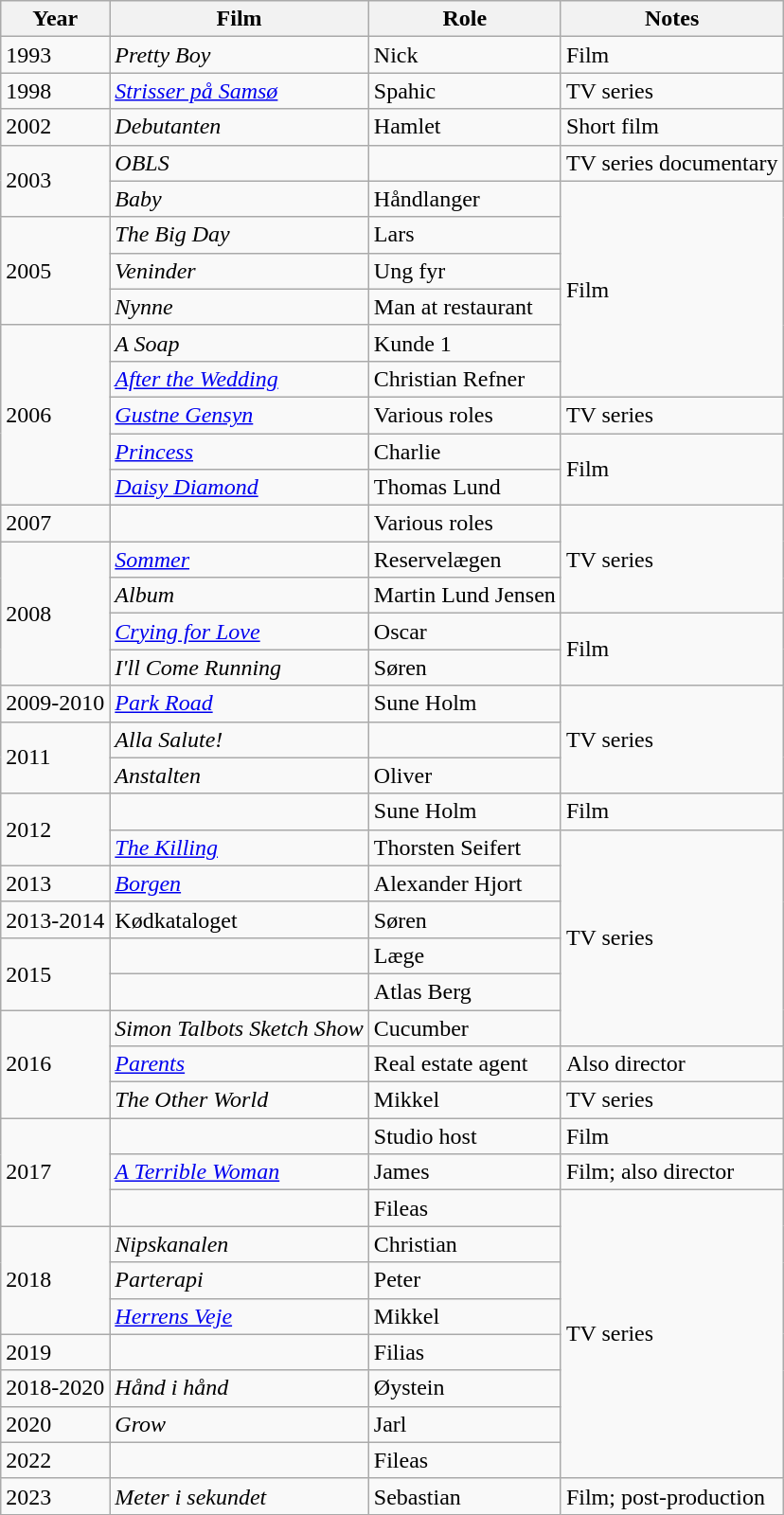<table class="wikitable">
<tr>
<th>Year</th>
<th>Film</th>
<th>Role</th>
<th>Notes</th>
</tr>
<tr>
<td>1993</td>
<td><em>Pretty Boy</em></td>
<td>Nick</td>
<td>Film</td>
</tr>
<tr>
<td>1998</td>
<td><em><a href='#'>Strisser på Samsø</a></em></td>
<td>Spahic</td>
<td>TV series</td>
</tr>
<tr>
<td>2002</td>
<td><em>Debutanten</em></td>
<td>Hamlet</td>
<td>Short film</td>
</tr>
<tr>
<td rowspan="2">2003</td>
<td><em>OBLS</em></td>
<td></td>
<td>TV series documentary</td>
</tr>
<tr>
<td><em>Baby</em></td>
<td>Håndlanger</td>
<td rowspan="6">Film</td>
</tr>
<tr>
<td rowspan="3">2005</td>
<td><em>The Big Day</em></td>
<td>Lars</td>
</tr>
<tr>
<td><em>Veninder</em></td>
<td>Ung fyr</td>
</tr>
<tr>
<td><em>Nynne</em></td>
<td>Man at restaurant</td>
</tr>
<tr>
<td rowspan="5">2006</td>
<td><em>A Soap</em></td>
<td>Kunde 1</td>
</tr>
<tr>
<td><a href='#'><em>After the Wedding</em></a></td>
<td>Christian Refner</td>
</tr>
<tr>
<td><em><a href='#'>Gustne Gensyn</a></em></td>
<td>Various roles</td>
<td>TV series</td>
</tr>
<tr>
<td><a href='#'><em>Princess</em></a></td>
<td>Charlie</td>
<td rowspan="2">Film</td>
</tr>
<tr>
<td><em><a href='#'>Daisy Diamond</a></em></td>
<td>Thomas Lund</td>
</tr>
<tr>
<td>2007</td>
<td><em></em></td>
<td>Various roles</td>
<td rowspan="3">TV series</td>
</tr>
<tr>
<td rowspan="4">2008</td>
<td><a href='#'><em>Sommer</em></a></td>
<td>Reservelægen</td>
</tr>
<tr>
<td><em>Album</em></td>
<td>Martin Lund Jensen</td>
</tr>
<tr>
<td><em><a href='#'>Crying for Love</a></em></td>
<td>Oscar</td>
<td rowspan="2">Film</td>
</tr>
<tr>
<td><em>I'll Come Running</em></td>
<td>Søren</td>
</tr>
<tr>
<td>2009-2010</td>
<td><a href='#'><em>Park Road</em></a></td>
<td>Sune Holm</td>
<td rowspan="3">TV series</td>
</tr>
<tr>
<td rowspan="2">2011</td>
<td><em>Alla Salute!</em></td>
<td></td>
</tr>
<tr>
<td><em>Anstalten</em></td>
<td>Oliver</td>
</tr>
<tr>
<td rowspan="2">2012</td>
<td><em></em></td>
<td>Sune Holm</td>
<td>Film</td>
</tr>
<tr>
<td><em><a href='#'>The Killing</a></em></td>
<td>Thorsten Seifert</td>
<td rowspan="6">TV series</td>
</tr>
<tr>
<td>2013</td>
<td><em><a href='#'>Borgen</a></em></td>
<td>Alexander Hjort</td>
</tr>
<tr>
<td>2013-2014</td>
<td>Kødkataloget</td>
<td>Søren</td>
</tr>
<tr>
<td rowspan="2">2015</td>
<td><em></em></td>
<td>Læge</td>
</tr>
<tr>
<td><em></em></td>
<td>Atlas Berg</td>
</tr>
<tr>
<td rowspan="3">2016</td>
<td><em>Simon Talbots Sketch Show</em></td>
<td>Cucumber</td>
</tr>
<tr>
<td><em><a href='#'>Parents</a></em></td>
<td>Real estate agent</td>
<td>Also director</td>
</tr>
<tr>
<td><em>The Other World</em></td>
<td>Mikkel</td>
<td>TV series</td>
</tr>
<tr>
<td rowspan="3">2017</td>
<td><em></em></td>
<td>Studio host</td>
<td>Film</td>
</tr>
<tr>
<td><em><a href='#'>A Terrible Woman</a></em></td>
<td>James</td>
<td>Film; also director</td>
</tr>
<tr>
<td><em></em></td>
<td>Fileas</td>
<td rowspan="8">TV series</td>
</tr>
<tr>
<td rowspan="3">2018</td>
<td><em>Nipskanalen</em></td>
<td>Christian</td>
</tr>
<tr>
<td><em>Parterapi</em></td>
<td>Peter</td>
</tr>
<tr>
<td><em><a href='#'>Herrens Veje</a></em></td>
<td>Mikkel</td>
</tr>
<tr>
<td>2019</td>
<td><em></em></td>
<td>Filias</td>
</tr>
<tr>
<td>2018-2020</td>
<td><em>Hånd i hånd</em></td>
<td>Øystein</td>
</tr>
<tr>
<td>2020</td>
<td><em>Grow</em></td>
<td>Jarl</td>
</tr>
<tr>
<td>2022</td>
<td><em></em></td>
<td>Fileas</td>
</tr>
<tr>
<td>2023</td>
<td><em>Meter i sekundet</em></td>
<td>Sebastian</td>
<td>Film; post-production</td>
</tr>
</table>
